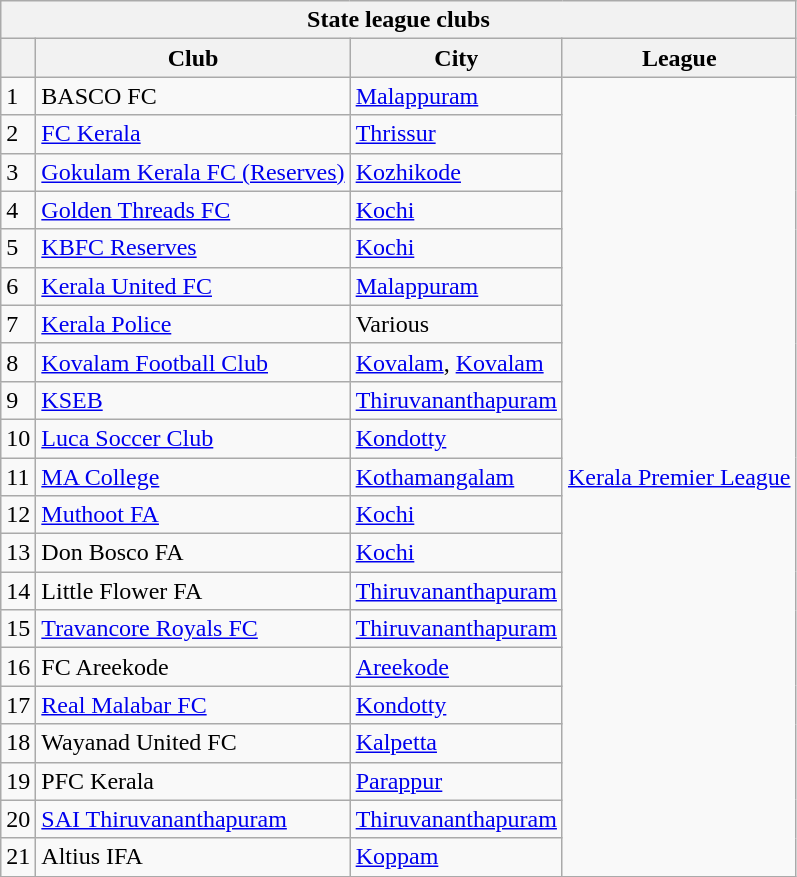<table class="wikitable">
<tr>
<th colspan="4">State league clubs</th>
</tr>
<tr>
<th></th>
<th>Club</th>
<th>City</th>
<th>League</th>
</tr>
<tr>
<td>1</td>
<td>BASCO FC</td>
<td><a href='#'>Malappuram</a></td>
<td rowspan="21"><a href='#'>Kerala Premier League</a></td>
</tr>
<tr>
<td>2</td>
<td><a href='#'>FC Kerala</a></td>
<td><a href='#'>Thrissur</a></td>
</tr>
<tr>
<td>3</td>
<td><a href='#'>Gokulam Kerala FC (Reserves)</a></td>
<td><a href='#'>Kozhikode</a></td>
</tr>
<tr>
<td>4</td>
<td><a href='#'>Golden Threads FC</a></td>
<td><a href='#'>Kochi</a></td>
</tr>
<tr>
<td>5</td>
<td><a href='#'>KBFC Reserves</a></td>
<td><a href='#'>Kochi</a></td>
</tr>
<tr>
<td>6</td>
<td><a href='#'>Kerala United FC</a></td>
<td><a href='#'>Malappuram</a></td>
</tr>
<tr>
<td>7</td>
<td><a href='#'>Kerala Police</a></td>
<td>Various</td>
</tr>
<tr>
<td>8</td>
<td><a href='#'>Kovalam Football Club</a></td>
<td><a href='#'>Kovalam</a>, <a href='#'>Kovalam</a></td>
</tr>
<tr>
<td>9</td>
<td><a href='#'>KSEB</a></td>
<td><a href='#'>Thiruvananthapuram</a></td>
</tr>
<tr>
<td>10</td>
<td><a href='#'>Luca Soccer Club</a></td>
<td><a href='#'>Kondotty</a></td>
</tr>
<tr>
<td>11</td>
<td><a href='#'>MA College</a></td>
<td><a href='#'>Kothamangalam</a></td>
</tr>
<tr>
<td>12</td>
<td><a href='#'>Muthoot FA</a></td>
<td><a href='#'>Kochi</a></td>
</tr>
<tr>
<td>13</td>
<td>Don Bosco FA</td>
<td><a href='#'>Kochi</a></td>
</tr>
<tr>
<td>14</td>
<td>Little Flower FA</td>
<td><a href='#'>Thiruvananthapuram</a></td>
</tr>
<tr>
<td>15</td>
<td><a href='#'>Travancore Royals FC</a></td>
<td><a href='#'>Thiruvananthapuram</a></td>
</tr>
<tr>
<td>16</td>
<td>FC Areekode</td>
<td><a href='#'>Areekode</a></td>
</tr>
<tr>
<td>17</td>
<td><a href='#'>Real Malabar FC</a></td>
<td><a href='#'>Kondotty</a></td>
</tr>
<tr>
<td>18</td>
<td>Wayanad United FC</td>
<td><a href='#'>Kalpetta</a></td>
</tr>
<tr>
<td>19</td>
<td>PFC Kerala</td>
<td><a href='#'>Parappur</a></td>
</tr>
<tr>
<td>20</td>
<td><a href='#'>SAI Thiruvananthapuram</a></td>
<td><a href='#'>Thiruvananthapuram</a></td>
</tr>
<tr>
<td>21</td>
<td>Altius IFA</td>
<td><a href='#'>Koppam</a></td>
</tr>
</table>
